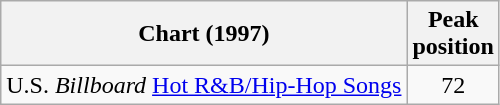<table class="wikitable sortable">
<tr>
<th>Chart (1997)</th>
<th>Peak<br>position</th>
</tr>
<tr>
<td>U.S. <em>Billboard</em> <a href='#'>Hot R&B/Hip-Hop Songs</a></td>
<td align="center">72</td>
</tr>
</table>
